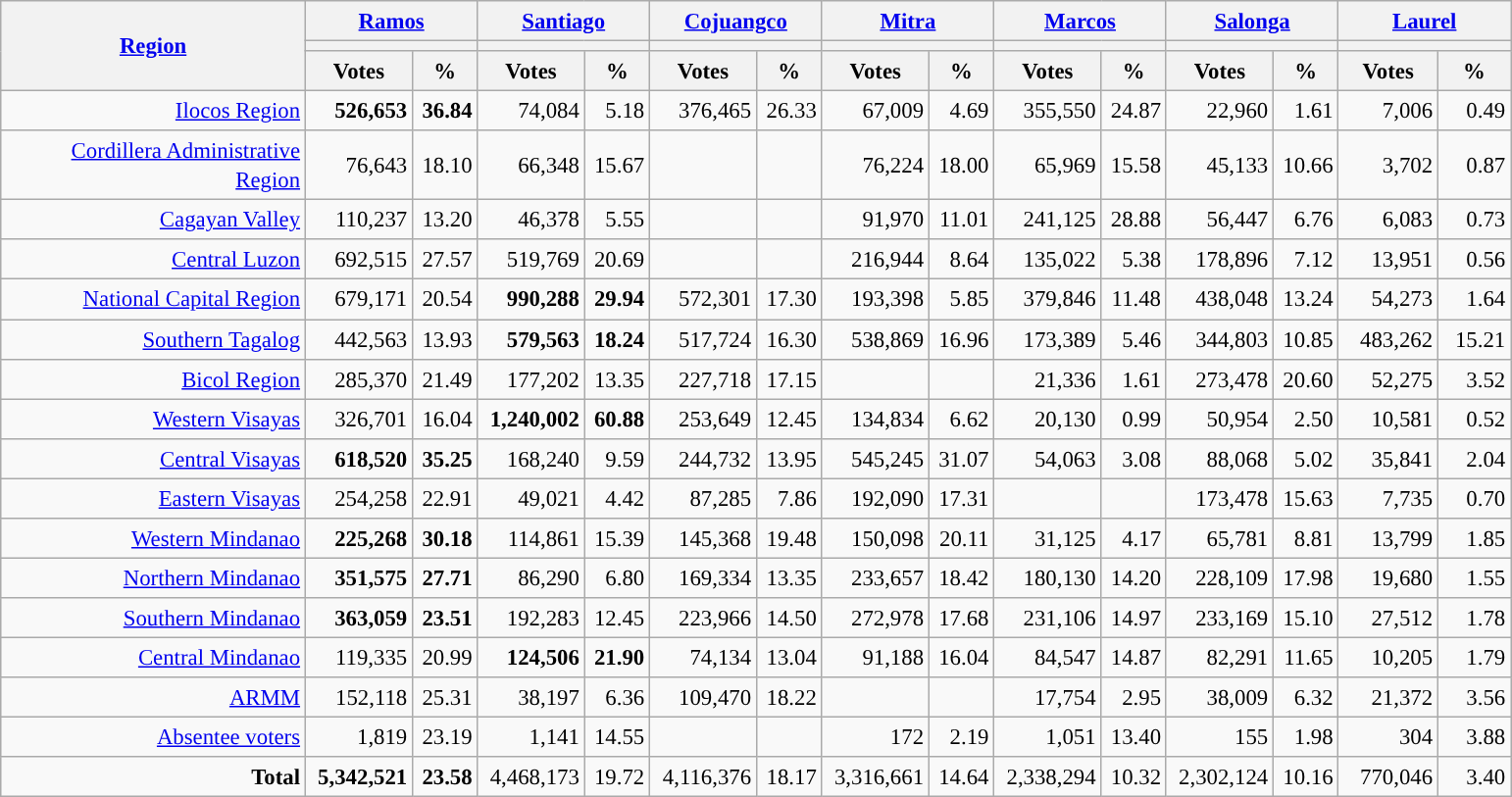<table class="wikitable sortable collapsible collapsed" style="text-align:right; font-size:95%; line-height:20px;">
<tr>
<th width="200" rowspan="3"><a href='#'>Region</a></th>
<th width="110" colspan="2"><a href='#'>Ramos</a></th>
<th width="110" colspan="2"><a href='#'>Santiago</a></th>
<th width="110" colspan="2"><a href='#'>Cojuangco</a></th>
<th width="110" colspan="2"><a href='#'>Mitra</a></th>
<th width="110" colspan="2"><a href='#'>Marcos</a></th>
<th width="110" colspan="2"><a href='#'>Salonga</a></th>
<th width="110" colspan="2"><a href='#'>Laurel</a></th>
</tr>
<tr>
<th colspan="2" style="background:"></th>
<th colspan="2" style="background:"></th>
<th colspan="2" style="background:"></th>
<th colspan="2" style="background:"></th>
<th colspan="2" style="background:"></th>
<th colspan="2" style="background:"></th>
<th colspan="2" style="background:"></th>
</tr>
<tr>
<th>Votes</th>
<th>%</th>
<th>Votes</th>
<th>%</th>
<th>Votes</th>
<th>%</th>
<th>Votes</th>
<th>%</th>
<th>Votes</th>
<th>%</th>
<th>Votes</th>
<th>%</th>
<th>Votes</th>
<th>%</th>
</tr>
<tr>
<td><a href='#'>Ilocos Region</a></td>
<td>  <strong>526,653</strong></td>
<td>  <strong>36.84</strong></td>
<td>74,084</td>
<td>5.18</td>
<td>376,465</td>
<td>26.33</td>
<td>67,009</td>
<td>4.69</td>
<td>355,550</td>
<td>24.87</td>
<td>22,960</td>
<td>1.61</td>
<td>7,006</td>
<td>0.49</td>
</tr>
<tr>
<td><a href='#'>Cordillera Administrative Region</a></td>
<td>76,643</td>
<td>18.10</td>
<td>66,348</td>
<td>15.67</td>
<td> <strong></strong></td>
<td> <strong></strong></td>
<td>76,224</td>
<td>18.00</td>
<td>65,969</td>
<td>15.58</td>
<td>45,133</td>
<td>10.66</td>
<td>3,702</td>
<td>0.87</td>
</tr>
<tr>
<td><a href='#'>Cagayan Valley</a></td>
<td>110,237</td>
<td>13.20</td>
<td>46,378</td>
<td>5.55</td>
<td> <strong></strong></td>
<td> <strong></strong></td>
<td>91,970</td>
<td>11.01</td>
<td>241,125</td>
<td>28.88</td>
<td>56,447</td>
<td>6.76</td>
<td>6,083</td>
<td>0.73</td>
</tr>
<tr>
<td><a href='#'>Central Luzon</a></td>
<td>692,515</td>
<td>27.57</td>
<td>519,769</td>
<td>20.69</td>
<td> <strong></strong></td>
<td> <strong></strong></td>
<td>216,944</td>
<td>8.64</td>
<td>135,022</td>
<td>5.38</td>
<td>178,896</td>
<td>7.12</td>
<td>13,951</td>
<td>0.56</td>
</tr>
<tr>
<td><a href='#'>National Capital Region</a></td>
<td>679,171</td>
<td>20.54</td>
<td>  <strong>990,288</strong></td>
<td>  <strong>29.94</strong></td>
<td>572,301</td>
<td>17.30</td>
<td>193,398</td>
<td>5.85</td>
<td>379,846</td>
<td>11.48</td>
<td>438,048</td>
<td>13.24</td>
<td>54,273</td>
<td>1.64</td>
</tr>
<tr>
<td><a href='#'>Southern Tagalog</a></td>
<td>442,563</td>
<td>13.93</td>
<td>  <strong>579,563</strong></td>
<td>  <strong>18.24</strong></td>
<td>517,724</td>
<td>16.30</td>
<td>538,869</td>
<td>16.96</td>
<td>173,389</td>
<td>5.46</td>
<td>344,803</td>
<td>10.85</td>
<td>483,262</td>
<td>15.21</td>
</tr>
<tr>
<td><a href='#'>Bicol Region</a></td>
<td>285,370</td>
<td>21.49</td>
<td>177,202</td>
<td>13.35</td>
<td>227,718</td>
<td>17.15</td>
<td> <strong></strong></td>
<td> <strong></strong></td>
<td>21,336</td>
<td>1.61</td>
<td>273,478</td>
<td>20.60</td>
<td>52,275</td>
<td>3.52</td>
</tr>
<tr>
<td><a href='#'>Western Visayas</a></td>
<td>326,701</td>
<td>16.04</td>
<td>  <strong>1,240,002</strong></td>
<td>  <strong>60.88</strong></td>
<td>253,649</td>
<td>12.45</td>
<td>134,834</td>
<td>6.62</td>
<td>20,130</td>
<td>0.99</td>
<td>50,954</td>
<td>2.50</td>
<td>10,581</td>
<td>0.52</td>
</tr>
<tr>
<td><a href='#'>Central Visayas</a></td>
<td>  <strong>618,520</strong></td>
<td>  <strong>35.25</strong></td>
<td>168,240</td>
<td>9.59</td>
<td>244,732</td>
<td>13.95</td>
<td>545,245</td>
<td>31.07</td>
<td>54,063</td>
<td>3.08</td>
<td>88,068</td>
<td>5.02</td>
<td>35,841</td>
<td>2.04</td>
</tr>
<tr>
<td><a href='#'>Eastern Visayas</a></td>
<td>254,258</td>
<td>22.91</td>
<td>49,021</td>
<td>4.42</td>
<td>87,285</td>
<td>7.86</td>
<td>192,090</td>
<td>17.31</td>
<td> <strong></strong></td>
<td> <strong></strong></td>
<td>173,478</td>
<td>15.63</td>
<td>7,735</td>
<td>0.70</td>
</tr>
<tr>
<td><a href='#'>Western Mindanao</a></td>
<td>  <strong>225,268</strong></td>
<td>  <strong>30.18</strong></td>
<td>114,861</td>
<td>15.39</td>
<td>145,368</td>
<td>19.48</td>
<td>150,098</td>
<td>20.11</td>
<td>31,125</td>
<td>4.17</td>
<td>65,781</td>
<td>8.81</td>
<td>13,799</td>
<td>1.85</td>
</tr>
<tr>
<td><a href='#'>Northern Mindanao</a></td>
<td>  <strong>351,575</strong></td>
<td>  <strong>27.71</strong></td>
<td>86,290</td>
<td>6.80</td>
<td>169,334</td>
<td>13.35</td>
<td>233,657</td>
<td>18.42</td>
<td>180,130</td>
<td>14.20</td>
<td>228,109</td>
<td>17.98</td>
<td>19,680</td>
<td>1.55</td>
</tr>
<tr>
<td><a href='#'>Southern Mindanao</a></td>
<td>  <strong>363,059</strong></td>
<td>  <strong>23.51</strong></td>
<td>192,283</td>
<td>12.45</td>
<td>223,966</td>
<td>14.50</td>
<td>272,978</td>
<td>17.68</td>
<td>231,106</td>
<td>14.97</td>
<td>233,169</td>
<td>15.10</td>
<td>27,512</td>
<td>1.78</td>
</tr>
<tr>
<td><a href='#'>Central Mindanao</a></td>
<td>119,335</td>
<td>20.99</td>
<td>  <strong>124,506</strong></td>
<td>  <strong>21.90</strong></td>
<td>74,134</td>
<td>13.04</td>
<td>91,188</td>
<td>16.04</td>
<td>84,547</td>
<td>14.87</td>
<td>82,291</td>
<td>11.65</td>
<td>10,205</td>
<td>1.79</td>
</tr>
<tr>
<td><a href='#'>ARMM</a></td>
<td>152,118</td>
<td>25.31</td>
<td>38,197</td>
<td>6.36</td>
<td>109,470</td>
<td>18.22</td>
<td> <strong></strong></td>
<td> <strong></strong></td>
<td>17,754</td>
<td>2.95</td>
<td>38,009</td>
<td>6.32</td>
<td>21,372</td>
<td>3.56</td>
</tr>
<tr>
<td><a href='#'>Absentee voters</a></td>
<td>1,819</td>
<td>23.19</td>
<td>1,141</td>
<td>14.55</td>
<td> <strong></strong></td>
<td> <strong></strong></td>
<td>172</td>
<td>2.19</td>
<td>1,051</td>
<td>13.40</td>
<td>155</td>
<td>1.98</td>
<td>304</td>
<td>3.88</td>
</tr>
<tr>
<td><strong>Total</strong></td>
<td> <strong>5,342,521</strong></td>
<td> <strong>23.58</strong></td>
<td>4,468,173</td>
<td>19.72</td>
<td>4,116,376</td>
<td>18.17</td>
<td>3,316,661</td>
<td>14.64</td>
<td>2,338,294</td>
<td>10.32</td>
<td>2,302,124</td>
<td>10.16</td>
<td>770,046</td>
<td>3.40</td>
</tr>
</table>
